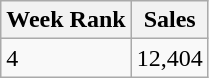<table class="wikitable">
<tr>
<th>Week Rank</th>
<th>Sales</th>
</tr>
<tr>
<td>4</td>
<td>12,404</td>
</tr>
</table>
